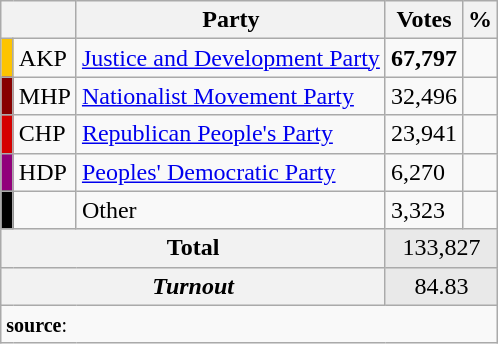<table class="wikitable">
<tr>
<th colspan="2" align="center"></th>
<th align="center">Party</th>
<th align="center">Votes</th>
<th align="center">%</th>
</tr>
<tr align="left">
<td bgcolor="#FDC400" width="1"></td>
<td>AKP</td>
<td><a href='#'>Justice and Development Party</a></td>
<td><strong>67,797</strong></td>
<td><strong></strong></td>
</tr>
<tr align="left">
<td bgcolor="#870000" width="1"></td>
<td>MHP</td>
<td><a href='#'>Nationalist Movement Party</a></td>
<td>32,496</td>
<td></td>
</tr>
<tr align="left">
<td bgcolor="#d50000" width="1"></td>
<td>CHP</td>
<td><a href='#'>Republican People's Party</a></td>
<td>23,941</td>
<td></td>
</tr>
<tr align="left">
<td bgcolor="#91007B" width="1"></td>
<td>HDP</td>
<td><a href='#'>Peoples' Democratic Party</a></td>
<td>6,270</td>
<td></td>
</tr>
<tr align="left">
<td bgcolor=" " width="1"></td>
<td></td>
<td>Other</td>
<td>3,323</td>
<td></td>
</tr>
<tr align="left" style="background-color:#E9E9E9">
<th colspan="3" align="center"><strong>Total</strong></th>
<td colspan="5" align="center">133,827</td>
</tr>
<tr align="left" style="background-color:#E9E9E9">
<th colspan="3" align="center"><em>Turnout</em></th>
<td colspan="5" align="center">84.83</td>
</tr>
<tr>
<td colspan="9" align="left"><small><strong>source</strong>: </small></td>
</tr>
</table>
